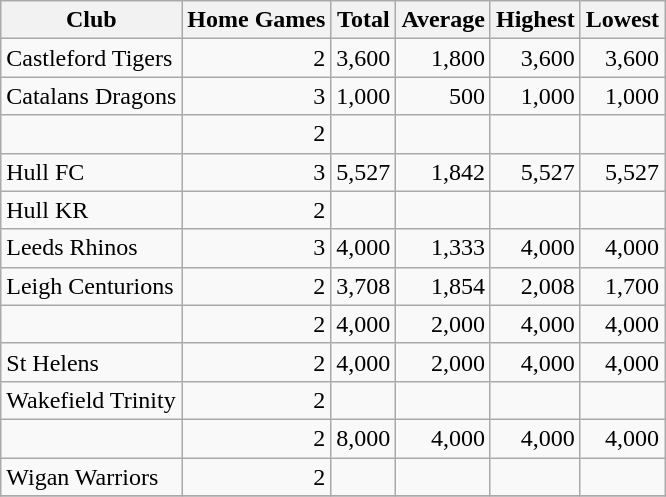<table class="wikitable sortable" style="text-align:right">
<tr>
<th>Club</th>
<th>Home Games</th>
<th>Total</th>
<th>Average</th>
<th>Highest</th>
<th>Lowest</th>
</tr>
<tr>
<td style="text-align:left"> Castleford Tigers</td>
<td>2</td>
<td>3,600</td>
<td>1,800</td>
<td>3,600</td>
<td>3,600</td>
</tr>
<tr>
<td style="text-align:left"> Catalans Dragons</td>
<td>3</td>
<td>1,000</td>
<td>500</td>
<td>1,000</td>
<td>1,000</td>
</tr>
<tr>
<td style="text-align:left"></td>
<td>2</td>
<td></td>
<td></td>
<td></td>
<td></td>
</tr>
<tr>
<td style="text-align:left"> Hull FC</td>
<td>3</td>
<td>5,527</td>
<td>1,842</td>
<td>5,527</td>
<td>5,527</td>
</tr>
<tr>
<td style="text-align:left"> Hull KR</td>
<td>2</td>
<td></td>
<td></td>
<td></td>
<td></td>
</tr>
<tr>
<td style="text-align:left"> Leeds Rhinos</td>
<td>3</td>
<td>4,000</td>
<td>1,333</td>
<td>4,000</td>
<td>4,000</td>
</tr>
<tr>
<td style="text-align:left"> Leigh Centurions</td>
<td>2</td>
<td>3,708</td>
<td>1,854</td>
<td>2,008</td>
<td>1,700</td>
</tr>
<tr>
<td style="text-align:left"></td>
<td>2</td>
<td>4,000</td>
<td>2,000</td>
<td>4,000</td>
<td>4,000</td>
</tr>
<tr>
<td style="text-align:left"> St Helens</td>
<td>2</td>
<td>4,000</td>
<td>2,000</td>
<td>4,000</td>
<td>4,000</td>
</tr>
<tr>
<td style="text-align:left"> Wakefield Trinity</td>
<td>2</td>
<td></td>
<td></td>
<td></td>
<td></td>
</tr>
<tr>
<td style="text-align:left"></td>
<td>2</td>
<td>8,000</td>
<td>4,000</td>
<td>4,000</td>
<td>4,000</td>
</tr>
<tr>
<td style="text-align:left"> Wigan Warriors</td>
<td>2</td>
<td></td>
<td></td>
<td></td>
<td></td>
</tr>
<tr>
</tr>
</table>
